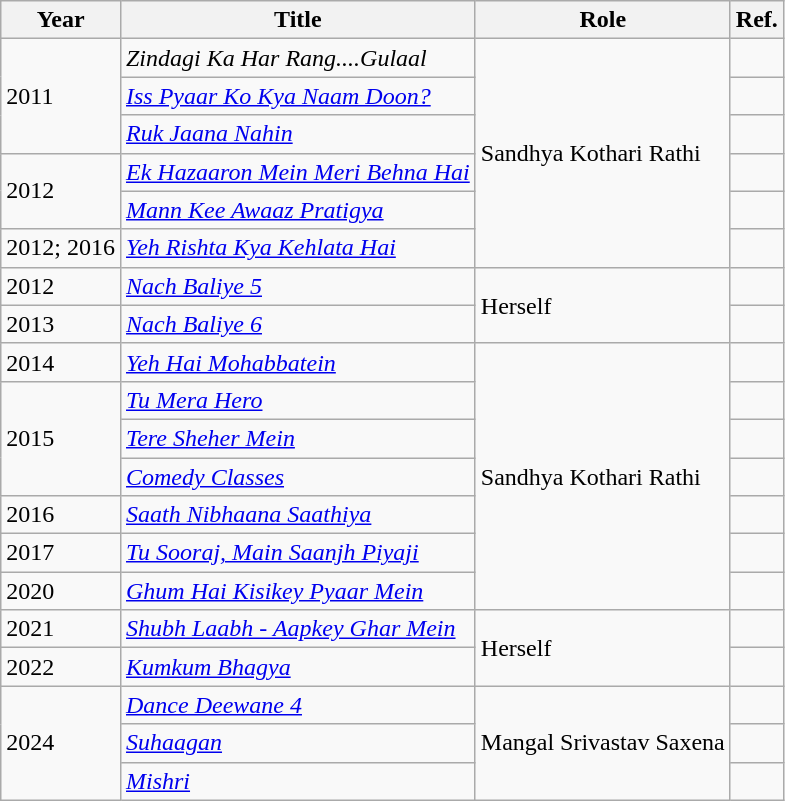<table class="wikitable sortable">
<tr>
<th>Year</th>
<th>Title</th>
<th>Role</th>
<th class="unsortable">Ref.</th>
</tr>
<tr>
<td rowspan="3">2011</td>
<td><em>Zindagi Ka Har Rang....Gulaal</em></td>
<td rowspan="6">Sandhya Kothari Rathi</td>
<td></td>
</tr>
<tr>
<td><em><a href='#'>Iss Pyaar Ko Kya Naam Doon?</a></em></td>
<td></td>
</tr>
<tr>
<td><em><a href='#'>Ruk Jaana Nahin</a></em></td>
<td></td>
</tr>
<tr>
<td rowspan="2">2012</td>
<td><em><a href='#'>Ek Hazaaron Mein Meri Behna Hai</a></em></td>
<td></td>
</tr>
<tr>
<td><em><a href='#'>Mann Kee Awaaz Pratigya</a></em></td>
<td></td>
</tr>
<tr>
<td>2012; 2016</td>
<td><em><a href='#'>Yeh Rishta Kya Kehlata Hai</a></em></td>
<td></td>
</tr>
<tr>
<td>2012</td>
<td><em><a href='#'>Nach Baliye 5</a></em></td>
<td rowspan="2">Herself</td>
<td></td>
</tr>
<tr>
<td>2013</td>
<td><em><a href='#'>Nach Baliye 6</a></em></td>
<td></td>
</tr>
<tr>
<td>2014</td>
<td><em><a href='#'>Yeh Hai Mohabbatein</a></em></td>
<td rowspan="7">Sandhya Kothari Rathi</td>
<td></td>
</tr>
<tr>
<td rowspan="3">2015</td>
<td><em><a href='#'>Tu Mera Hero</a></em></td>
<td></td>
</tr>
<tr>
<td><em><a href='#'>Tere Sheher Mein</a></em></td>
<td></td>
</tr>
<tr>
<td><em><a href='#'>Comedy Classes</a></em></td>
<td></td>
</tr>
<tr>
<td>2016</td>
<td><em><a href='#'>Saath Nibhaana Saathiya</a></em></td>
<td></td>
</tr>
<tr>
<td>2017</td>
<td><em><a href='#'>Tu Sooraj, Main Saanjh Piyaji</a></em></td>
<td></td>
</tr>
<tr>
<td>2020</td>
<td><em><a href='#'>Ghum Hai Kisikey Pyaar Mein</a></em></td>
<td></td>
</tr>
<tr>
<td>2021</td>
<td><em><a href='#'>Shubh Laabh - Aapkey Ghar Mein</a></em></td>
<td rowspan="2">Herself</td>
<td></td>
</tr>
<tr>
<td>2022</td>
<td><em><a href='#'>Kumkum Bhagya</a></em></td>
<td></td>
</tr>
<tr>
<td rowspan="3">2024</td>
<td><em><a href='#'>Dance Deewane 4</a></em></td>
<td rowspan="3">Mangal Srivastav Saxena</td>
<td></td>
</tr>
<tr>
<td><em><a href='#'>Suhaagan</a></em></td>
<td></td>
</tr>
<tr>
<td><em><a href='#'>Mishri</a></em></td>
<td></td>
</tr>
</table>
